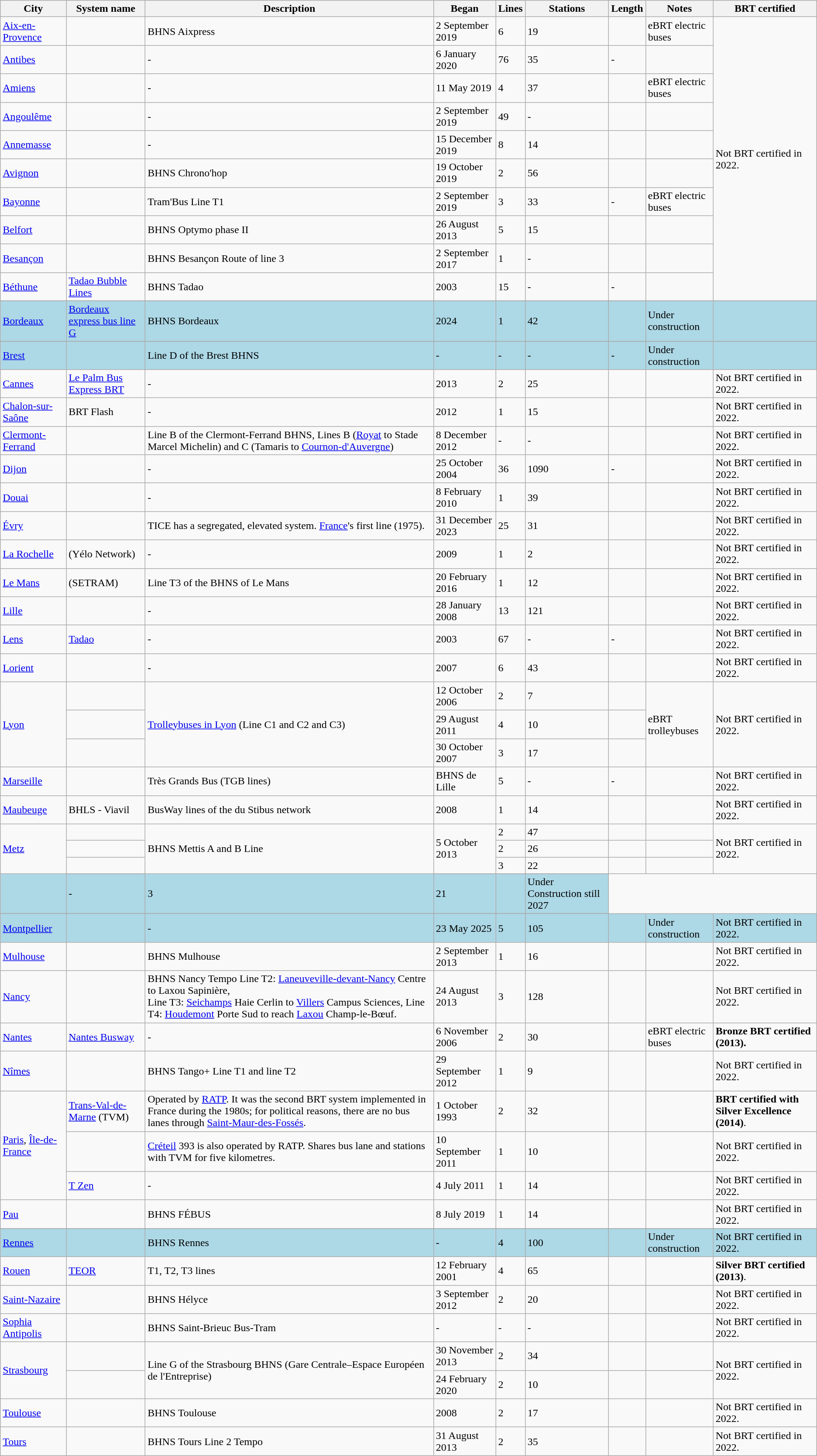<table class="wikitable">
<tr>
<th>City</th>
<th>System name</th>
<th>Description</th>
<th>Began</th>
<th>Lines</th>
<th>Stations</th>
<th>Length</th>
<th>Notes</th>
<th>BRT certified</th>
</tr>
<tr>
<td><a href='#'>Aix-en-Provence</a></td>
<td></td>
<td>BHNS Aixpress</td>
<td>2 September 2019</td>
<td>6</td>
<td>19</td>
<td></td>
<td>eBRT electric buses</td>
<td rowspan="10">Not BRT certified in 2022.</td>
</tr>
<tr>
<td><a href='#'>Antibes</a></td>
<td></td>
<td>-</td>
<td>6 January 2020</td>
<td>76</td>
<td>35</td>
<td>-</td>
<td></td>
</tr>
<tr>
<td><a href='#'>Amiens</a></td>
<td></td>
<td>-</td>
<td>11 May 2019</td>
<td>4</td>
<td>37</td>
<td></td>
<td>eBRT electric buses</td>
</tr>
<tr>
<td><a href='#'>Angoulême</a></td>
<td></td>
<td>-</td>
<td>2 September 2019</td>
<td>49</td>
<td>-</td>
<td></td>
<td></td>
</tr>
<tr>
<td><a href='#'>Annemasse</a></td>
<td></td>
<td>-</td>
<td>15 December 2019</td>
<td>8</td>
<td>14</td>
<td></td>
<td></td>
</tr>
<tr>
<td><a href='#'>Avignon</a></td>
<td></td>
<td>BHNS Chrono'hop</td>
<td>19 October 2019</td>
<td>2</td>
<td>56</td>
<td></td>
<td></td>
</tr>
<tr>
<td><a href='#'>Bayonne</a></td>
<td></td>
<td>Tram'Bus Line T1</td>
<td>2 September 2019</td>
<td>3</td>
<td>33</td>
<td>-</td>
<td>eBRT electric buses</td>
</tr>
<tr>
<td><a href='#'>Belfort</a></td>
<td></td>
<td>BHNS Optymo phase II</td>
<td>26 August 2013</td>
<td>5</td>
<td>15</td>
<td></td>
<td></td>
</tr>
<tr>
<td><a href='#'>Besançon</a></td>
<td></td>
<td>BHNS Besançon Route of line 3</td>
<td>2 September 2017</td>
<td>1</td>
<td>-</td>
<td></td>
<td></td>
</tr>
<tr>
<td><a href='#'>Béthune</a></td>
<td><a href='#'>Tadao Bubble Lines</a></td>
<td>BHNS Tadao</td>
<td>2003</td>
<td>15</td>
<td>-</td>
<td>-</td>
<td></td>
</tr>
<tr>
</tr>
<tr style="background:lightblue;">
<td><a href='#'>Bordeaux</a></td>
<td><a href='#'>Bordeaux express bus line G</a></td>
<td>BHNS Bordeaux</td>
<td>2024</td>
<td>1</td>
<td>42</td>
<td></td>
<td>Under construction</td>
<td></td>
</tr>
<tr>
</tr>
<tr style="background:lightblue;">
<td><a href='#'>Brest</a></td>
<td></td>
<td>Line D of the Brest BHNS</td>
<td>-</td>
<td>-</td>
<td>-</td>
<td>-</td>
<td>Under construction</td>
<td></td>
</tr>
<tr>
<td><a href='#'>Cannes</a></td>
<td><a href='#'>Le Palm Bus Express BRT</a></td>
<td>-</td>
<td>2013</td>
<td>2</td>
<td>25</td>
<td></td>
<td></td>
<td>Not BRT certified in 2022.</td>
</tr>
<tr>
<td><a href='#'>Chalon-sur-Saône</a></td>
<td>BRT Flash</td>
<td>-</td>
<td>2012</td>
<td>1</td>
<td>15</td>
<td></td>
<td></td>
<td>Not BRT certified in 2022.</td>
</tr>
<tr>
<td><a href='#'>Clermont-Ferrand</a></td>
<td></td>
<td>Line B of the Clermont-Ferrand BHNS,  Lines B (<a href='#'>Royat</a> to Stade Marcel Michelin) and C (Tamaris to <a href='#'>Cournon-d'Auvergne</a>)</td>
<td>8 December 2012</td>
<td>-</td>
<td>-</td>
<td></td>
<td></td>
<td>Not BRT certified in 2022.</td>
</tr>
<tr>
<td><a href='#'>Dijon</a></td>
<td></td>
<td>-</td>
<td>25 October 2004</td>
<td>36</td>
<td>1090</td>
<td>-</td>
<td></td>
<td>Not BRT certified in 2022.</td>
</tr>
<tr>
<td><a href='#'>Douai</a></td>
<td></td>
<td>-</td>
<td>8 February 2010</td>
<td>1</td>
<td>39</td>
<td></td>
<td></td>
<td>Not BRT certified in 2022.</td>
</tr>
<tr>
<td><a href='#'>Évry</a></td>
<td></td>
<td>TICE has a segregated, elevated system. <a href='#'>France</a>'s first line (1975).</td>
<td>31 December 2023</td>
<td>25</td>
<td>31</td>
<td></td>
<td></td>
<td>Not BRT certified in 2022.</td>
</tr>
<tr>
<td><a href='#'>La Rochelle</a></td>
<td> (Yélo Network)</td>
<td>-</td>
<td>2009</td>
<td>1</td>
<td>2</td>
<td></td>
<td></td>
<td>Not BRT certified in 2022.</td>
</tr>
<tr>
<td><a href='#'>Le Mans</a></td>
<td>(SETRAM)</td>
<td>Line T3 of the BHNS of Le Mans</td>
<td>20 February 2016</td>
<td>1</td>
<td>12</td>
<td></td>
<td></td>
<td>Not BRT certified in 2022.</td>
</tr>
<tr>
<td><a href='#'>Lille</a></td>
<td></td>
<td>-</td>
<td>28 January 2008</td>
<td>13</td>
<td>121</td>
<td></td>
<td></td>
<td>Not BRT certified in 2022.</td>
</tr>
<tr>
<td><a href='#'>Lens</a></td>
<td><a href='#'>Tadao</a></td>
<td>-</td>
<td>2003</td>
<td>67</td>
<td>-</td>
<td>-</td>
<td></td>
<td>Not BRT certified in 2022.</td>
</tr>
<tr>
<td><a href='#'>Lorient</a></td>
<td></td>
<td>-</td>
<td>2007</td>
<td>6</td>
<td>43</td>
<td></td>
<td></td>
<td>Not BRT certified in 2022.</td>
</tr>
<tr>
<td rowspan="3"><a href='#'>Lyon</a></td>
<td></td>
<td rowspan="3"><a href='#'>Trolleybuses in Lyon</a> (Line C1 and C2 and C3)</td>
<td>12 October 2006</td>
<td>2</td>
<td>7</td>
<td></td>
<td rowspan="3">eBRT trolleybuses</td>
<td rowspan="3">Not BRT certified in 2022.</td>
</tr>
<tr>
<td></td>
<td>29 August 2011</td>
<td>4</td>
<td>10</td>
<td></td>
</tr>
<tr>
<td></td>
<td>30 October 2007</td>
<td>3</td>
<td>17</td>
<td></td>
</tr>
<tr>
<td><a href='#'>Marseille</a></td>
<td></td>
<td>Très Grands Bus (TGB lines)</td>
<td>BHNS de Lille</td>
<td>5</td>
<td>-</td>
<td>-</td>
<td></td>
<td>Not BRT certified in 2022.</td>
</tr>
<tr>
<td><a href='#'>Maubeuge</a></td>
<td>BHLS - Viavil</td>
<td>BusWay lines of the du Stibus network</td>
<td>2008</td>
<td>1</td>
<td>14</td>
<td></td>
<td></td>
<td>Not BRT certified in 2022.</td>
</tr>
<tr>
<td rowspan="4"><a href='#'>Metz</a></td>
<td></td>
<td rowspan="4">BHNS Mettis A and B Line</td>
<td rowspan="3">5 October 2013</td>
<td>2</td>
<td>47</td>
<td></td>
<td></td>
<td rowspan="4">Not BRT certified in 2022.</td>
</tr>
<tr>
<td></td>
<td>2</td>
<td>26</td>
<td></td>
<td></td>
</tr>
<tr>
<td></td>
<td>3</td>
<td>22</td>
<td></td>
<td></td>
</tr>
<tr>
</tr>
<tr style="background:lightblue;">
<td></td>
<td>-</td>
<td>3</td>
<td>21</td>
<td></td>
<td>Under Construction still 2027</td>
</tr>
<tr>
</tr>
<tr style="background:lightblue;">
<td><a href='#'>Montpellier</a></td>
<td></td>
<td>-</td>
<td>23 May 2025</td>
<td>5</td>
<td>105</td>
<td></td>
<td>Under construction</td>
<td>Not BRT certified in 2022.</td>
</tr>
<tr>
<td><a href='#'>Mulhouse</a></td>
<td></td>
<td>BHNS Mulhouse</td>
<td>2 September 2013</td>
<td>1</td>
<td>16</td>
<td></td>
<td></td>
<td>Not BRT certified in 2022.</td>
</tr>
<tr>
<td><a href='#'>Nancy</a></td>
<td></td>
<td>BHNS Nancy Tempo Line T2: <a href='#'>Laneuveville-devant-Nancy</a> Centre to Laxou Sapinière,<br>Line T3: <a href='#'>Seichamps</a> Haie Cerlin to <a href='#'>Villers</a> Campus Sciences,
Line T4: <a href='#'>Houdemont</a> Porte Sud to reach <a href='#'>Laxou</a> Champ-le-Bœuf.</td>
<td>24 August 2013</td>
<td>3</td>
<td>128</td>
<td></td>
<td></td>
<td>Not BRT certified in 2022.</td>
</tr>
<tr>
<td><a href='#'>Nantes</a></td>
<td><a href='#'>Nantes Busway</a></td>
<td>-</td>
<td>6 November 2006</td>
<td>2</td>
<td>30</td>
<td></td>
<td>eBRT electric buses</td>
<td><strong>Bronze BRT certified (2013).</strong></td>
</tr>
<tr>
<td><a href='#'>Nîmes</a></td>
<td></td>
<td>BHNS Tango+ Line T1 and line T2</td>
<td>29 September 2012</td>
<td>1</td>
<td>9</td>
<td></td>
<td></td>
<td>Not BRT certified in 2022.</td>
</tr>
<tr>
<td rowspan="3"><a href='#'>Paris</a>, <a href='#'>Île-de-France</a></td>
<td><a href='#'>Trans-Val-de-Marne</a> (TVM)</td>
<td>Operated by <a href='#'>RATP</a>. It was the second BRT system implemented in France during the 1980s; for political reasons, there are no bus lanes through <a href='#'>Saint-Maur-des-Fossés</a>.</td>
<td>1 October 1993</td>
<td>2</td>
<td>32</td>
<td></td>
<td></td>
<td><strong>BRT certified with Silver Excellence (2014)</strong>.</td>
</tr>
<tr>
<td></td>
<td><a href='#'>Créteil</a> 393 is also operated by RATP. Shares bus lane and stations with TVM for five kilometres.</td>
<td>10 September 2011</td>
<td>1</td>
<td>10</td>
<td></td>
<td></td>
<td>Not BRT certified in 2022.</td>
</tr>
<tr>
<td><a href='#'>T Zen</a></td>
<td>-</td>
<td>4 July 2011</td>
<td>1</td>
<td>14</td>
<td></td>
<td></td>
<td>Not BRT certified in 2022.</td>
</tr>
<tr>
<td><a href='#'>Pau</a></td>
<td></td>
<td>BHNS FÉBUS</td>
<td>8 July 2019</td>
<td>1</td>
<td>14</td>
<td></td>
<td></td>
<td>Not BRT certified in 2022.</td>
</tr>
<tr>
</tr>
<tr style="background:lightblue;">
<td><a href='#'>Rennes</a></td>
<td></td>
<td>BHNS Rennes</td>
<td>-</td>
<td>4</td>
<td>100</td>
<td></td>
<td>Under construction</td>
<td>Not BRT certified in 2022.</td>
</tr>
<tr>
<td><a href='#'>Rouen</a></td>
<td><a href='#'>TEOR</a></td>
<td>T1, T2, T3 lines</td>
<td>12 February 2001</td>
<td>4</td>
<td>65</td>
<td></td>
<td></td>
<td><strong>Silver BRT certified (2013)</strong>.</td>
</tr>
<tr>
<td><a href='#'>Saint-Nazaire</a></td>
<td></td>
<td>BHNS Hélyce</td>
<td>3 September 2012</td>
<td>2</td>
<td>20</td>
<td></td>
<td></td>
<td>Not BRT certified in 2022.</td>
</tr>
<tr>
<td><a href='#'>Sophia Antipolis</a></td>
<td></td>
<td>BHNS Saint-Brieuc Bus-Tram</td>
<td>-</td>
<td>-</td>
<td>-</td>
<td></td>
<td></td>
<td>Not BRT certified in 2022.</td>
</tr>
<tr>
<td rowspan="2"><a href='#'>Strasbourg</a></td>
<td></td>
<td rowspan="2">Line G of the Strasbourg BHNS (Gare Centrale–Espace Européen de l'Entreprise)</td>
<td>30 November 2013</td>
<td>2</td>
<td>34</td>
<td></td>
<td></td>
<td rowspan="2">Not BRT certified in 2022.</td>
</tr>
<tr>
<td></td>
<td>24 February 2020</td>
<td>2</td>
<td>10</td>
<td></td>
<td></td>
</tr>
<tr>
<td><a href='#'>Toulouse</a></td>
<td></td>
<td>BHNS Toulouse</td>
<td>2008</td>
<td>2</td>
<td>17</td>
<td></td>
<td></td>
<td>Not BRT certified in 2022.</td>
</tr>
<tr>
<td><a href='#'>Tours</a></td>
<td></td>
<td>BHNS Tours Line 2 Tempo</td>
<td>31 August 2013</td>
<td>2</td>
<td>35</td>
<td></td>
<td></td>
<td>Not BRT certified in 2022.</td>
</tr>
</table>
